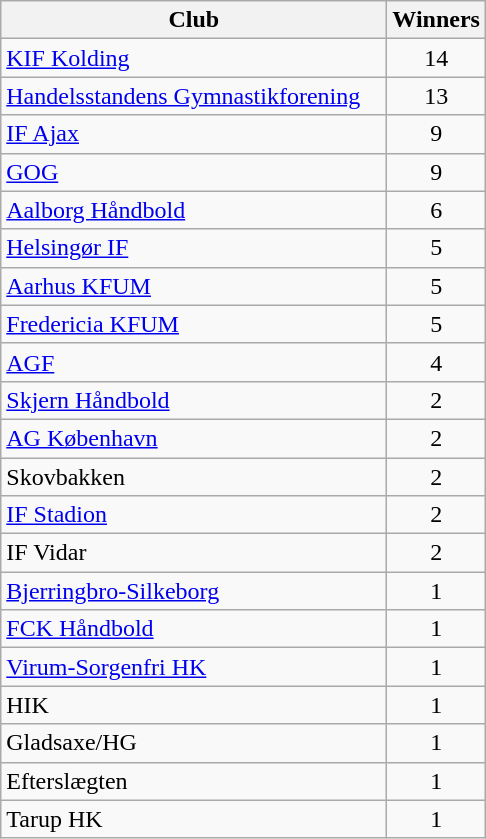<table class="wikitable">
<tr>
<th width="250px">Club</th>
<th width="3px">Winners</th>
</tr>
<tr>
<td><a href='#'>KIF Kolding</a></td>
<td align="center">14</td>
</tr>
<tr>
<td><a href='#'>Handelsstandens Gymnastikforening</a></td>
<td align="center">13</td>
</tr>
<tr>
<td><a href='#'>IF Ajax</a></td>
<td align="center">9</td>
</tr>
<tr>
<td><a href='#'>GOG</a></td>
<td align="center">9</td>
</tr>
<tr>
<td><a href='#'>Aalborg Håndbold</a></td>
<td align="center">6</td>
</tr>
<tr>
<td><a href='#'>Helsingør IF</a></td>
<td align="center">5</td>
</tr>
<tr>
<td><a href='#'>Aarhus KFUM</a></td>
<td align="center">5</td>
</tr>
<tr>
<td><a href='#'>Fredericia KFUM</a></td>
<td align="center">5</td>
</tr>
<tr>
<td><a href='#'>AGF</a></td>
<td align="center">4</td>
</tr>
<tr>
<td><a href='#'>Skjern Håndbold</a></td>
<td align="center">2</td>
</tr>
<tr>
<td><a href='#'>AG København</a></td>
<td align="center">2</td>
</tr>
<tr>
<td>Skovbakken</td>
<td align="center">2</td>
</tr>
<tr>
<td><a href='#'>IF Stadion</a></td>
<td align="center">2</td>
</tr>
<tr>
<td>IF Vidar</td>
<td align="center">2</td>
</tr>
<tr>
<td><a href='#'>Bjerringbro-Silkeborg</a></td>
<td align="center">1</td>
</tr>
<tr>
<td><a href='#'>FCK Håndbold</a></td>
<td align="center">1</td>
</tr>
<tr>
<td><a href='#'>Virum-Sorgenfri HK</a></td>
<td align="center">1</td>
</tr>
<tr>
<td>HIK</td>
<td align="center">1</td>
</tr>
<tr>
<td>Gladsaxe/HG</td>
<td align="center">1</td>
</tr>
<tr>
<td>Efterslægten</td>
<td align="center">1</td>
</tr>
<tr>
<td>Tarup HK</td>
<td align="center">1</td>
</tr>
</table>
